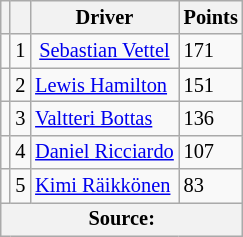<table class="wikitable" style="font-size: 85%;">
<tr>
<th></th>
<th></th>
<th>Driver</th>
<th>Points</th>
</tr>
<tr>
<td align="left"></td>
<td align="center">1</td>
<td align="center"> <a href='#'>Sebastian Vettel</a></td>
<td align="left">171</td>
</tr>
<tr>
<td align="left"></td>
<td align="center">2</td>
<td> <a href='#'>Lewis Hamilton</a></td>
<td align="left">151</td>
</tr>
<tr>
<td align="left"></td>
<td align="center">3</td>
<td> <a href='#'>Valtteri Bottas</a></td>
<td align="left">136</td>
</tr>
<tr>
<td align="left"></td>
<td align="center">4</td>
<td> <a href='#'>Daniel Ricciardo</a></td>
<td align="left">107</td>
</tr>
<tr>
<td align="left"></td>
<td align="center">5</td>
<td> <a href='#'>Kimi Räikkönen</a></td>
<td align="left">83</td>
</tr>
<tr>
<th colspan=4>Source: </th>
</tr>
</table>
